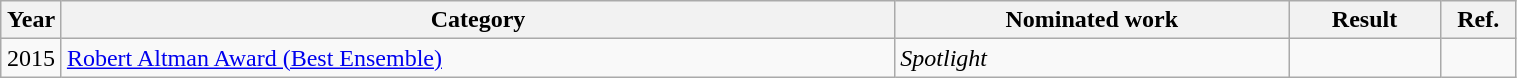<table class="wikitable" style="width:80%;">
<tr>
<th style="width:4%;">Year</th>
<th style="width:55%;">Category</th>
<th style="width:26%;">Nominated work</th>
<th style="width:10%;">Result</th>
<th width=5%>Ref.</th>
</tr>
<tr>
<td align="center">2015</td>
<td><a href='#'>Robert Altman Award (Best Ensemble)</a></td>
<td><em>Spotlight</em></td>
<td></td>
<td></td>
</tr>
</table>
